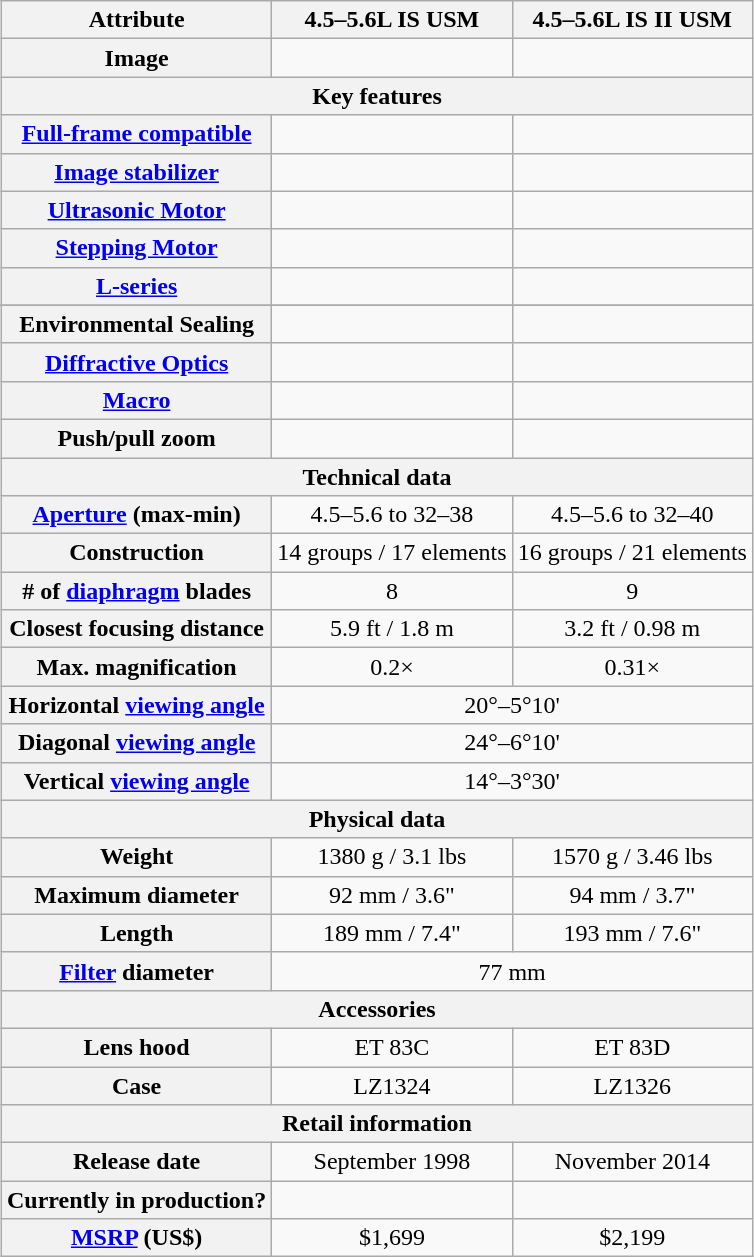<table class="wikitable" style="margin: 1em auto; text-align:center;">
<tr>
<th>Attribute</th>
<th>4.5–5.6L IS USM</th>
<th>4.5–5.6L IS II USM</th>
</tr>
<tr>
<th>Image</th>
<td></td>
<td></td>
</tr>
<tr>
<th colspan=3>Key features</th>
</tr>
<tr>
<th><a href='#'>Full-frame compatible</a></th>
<td></td>
<td></td>
</tr>
<tr>
<th><a href='#'>Image stabilizer</a></th>
<td></td>
<td></td>
</tr>
<tr>
<th><a href='#'>Ultrasonic Motor</a></th>
<td></td>
<td></td>
</tr>
<tr>
<th><a href='#'>Stepping Motor</a></th>
<td></td>
<td></td>
</tr>
<tr>
<th><a href='#'>L-series</a></th>
<td></td>
<td></td>
</tr>
<tr>
</tr>
<tr>
<th>Environmental Sealing</th>
<td></td>
<td></td>
</tr>
<tr>
<th><a href='#'>Diffractive Optics</a></th>
<td></td>
<td></td>
</tr>
<tr>
<th><a href='#'>Macro</a></th>
<td></td>
<td></td>
</tr>
<tr>
<th>Push/pull zoom</th>
<td></td>
<td></td>
</tr>
<tr>
<th colspan=3>Technical data</th>
</tr>
<tr>
<th><a href='#'>Aperture</a> (max-min)</th>
<td>4.5–5.6 to 32–38</td>
<td>4.5–5.6 to 32–40</td>
</tr>
<tr>
<th>Construction</th>
<td>14 groups / 17 elements</td>
<td>16 groups / 21 elements</td>
</tr>
<tr>
<th># of <a href='#'>diaphragm</a> blades</th>
<td>8</td>
<td>9</td>
</tr>
<tr>
<th>Closest focusing distance</th>
<td>5.9 ft / 1.8 m</td>
<td>3.2 ft / 0.98 m</td>
</tr>
<tr>
<th>Max. magnification</th>
<td>0.2×</td>
<td>0.31×</td>
</tr>
<tr>
<th>Horizontal <a href='#'>viewing angle</a></th>
<td colspan=2>20°–5°10'</td>
</tr>
<tr>
<th>Diagonal <a href='#'>viewing angle</a></th>
<td colspan=2>24°–6°10'</td>
</tr>
<tr>
<th>Vertical <a href='#'>viewing angle</a></th>
<td colspan=2>14°–3°30'</td>
</tr>
<tr>
<th colspan=3>Physical data</th>
</tr>
<tr>
<th>Weight</th>
<td>1380 g / 3.1 lbs</td>
<td>1570 g / 3.46 lbs</td>
</tr>
<tr>
<th>Maximum diameter</th>
<td>92 mm / 3.6"</td>
<td>94 mm / 3.7"</td>
</tr>
<tr>
<th>Length</th>
<td>189 mm / 7.4"</td>
<td>193 mm / 7.6"</td>
</tr>
<tr>
<th><a href='#'>Filter</a> diameter</th>
<td colspan=2>77 mm</td>
</tr>
<tr>
<th colspan=3>Accessories</th>
</tr>
<tr>
<th>Lens hood</th>
<td>ET 83C</td>
<td>ET 83D</td>
</tr>
<tr>
<th>Case</th>
<td>LZ1324</td>
<td>LZ1326</td>
</tr>
<tr>
<th colspan=3>Retail information</th>
</tr>
<tr>
<th>Release date</th>
<td>September 1998</td>
<td>November 2014</td>
</tr>
<tr>
<th>Currently in production?</th>
<td></td>
<td></td>
</tr>
<tr>
<th><a href='#'>MSRP</a> (US$)</th>
<td>$1,699</td>
<td>$2,199</td>
</tr>
</table>
